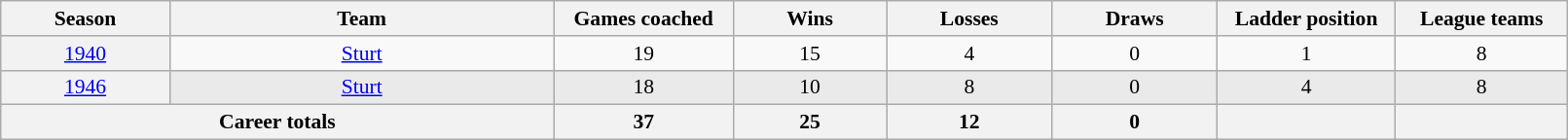<table class="wikitable sortable"  style="font-size:90%; text-align:center; width:85%;">
<tr>
<th width=3%>Season</th>
<th width=8%>Team</th>
<th width=3%>Games coached</th>
<th width=3%>Wins</th>
<th width=3%>Losses</th>
<th width=3%>Draws</th>
<th width=3%>Ladder position</th>
<th width=3%>League teams</th>
</tr>
<tr>
<th scope="row" style="text-align:center; font-weight:normal"><a href='#'>1940</a></th>
<td style="text-align:center;"><a href='#'>Sturt</a></td>
<td>19</td>
<td>15</td>
<td>4</td>
<td>0</td>
<td>1</td>
<td>8</td>
</tr>
<tr style="background:#eaeaea;">
<th scope="row" style="text-align:center; font-weight:normal"><a href='#'>1946</a></th>
<td style="text-align:center;"><a href='#'>Sturt</a></td>
<td>18</td>
<td>10</td>
<td>8</td>
<td>0</td>
<td>4</td>
<td>8</td>
</tr>
<tr class="sortbottom">
<th colspan=2>Career totals</th>
<th>37</th>
<th>25</th>
<th>12</th>
<th>0</th>
<th></th>
<th></th>
</tr>
</table>
